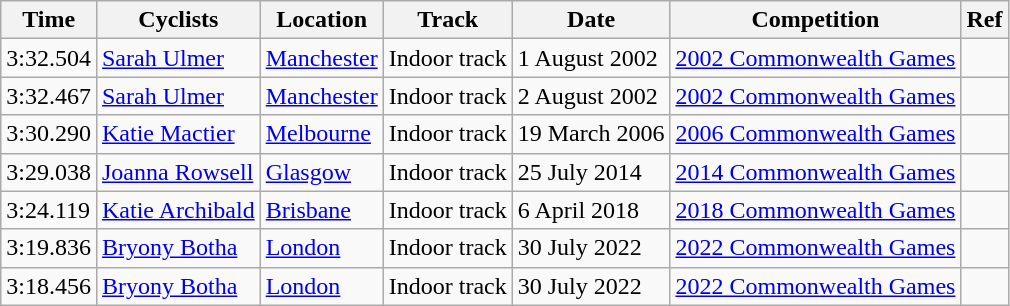<table class="wikitable">
<tr align="left">
<th>Time</th>
<th>Cyclists</th>
<th>Location</th>
<th>Track</th>
<th>Date</th>
<th>Competition</th>
<th>Ref</th>
</tr>
<tr>
<td>3:32.504</td>
<td> <a href='#'>Sarah Ulmer</a></td>
<td> <a href='#'>Manchester</a></td>
<td>Indoor track</td>
<td>1 August 2002</td>
<td><a href='#'>2002 Commonwealth Games</a></td>
<td></td>
</tr>
<tr>
<td>3:32.467</td>
<td> <a href='#'>Sarah Ulmer</a></td>
<td> <a href='#'>Manchester</a></td>
<td>Indoor track</td>
<td>2 August 2002</td>
<td><a href='#'>2002 Commonwealth Games</a></td>
<td></td>
</tr>
<tr>
<td>3:30.290</td>
<td> <a href='#'>Katie Mactier</a></td>
<td> <a href='#'>Melbourne</a></td>
<td>Indoor track</td>
<td>19 March 2006</td>
<td><a href='#'>2006 Commonwealth Games</a></td>
<td></td>
</tr>
<tr>
<td>3:29.038</td>
<td> <a href='#'>Joanna Rowsell</a></td>
<td> <a href='#'>Glasgow</a></td>
<td>Indoor track</td>
<td>25 July 2014</td>
<td><a href='#'>2014 Commonwealth Games</a></td>
<td></td>
</tr>
<tr>
<td>3:24.119</td>
<td> <a href='#'>Katie Archibald</a></td>
<td> <a href='#'>Brisbane</a></td>
<td>Indoor track</td>
<td>6 April 2018</td>
<td><a href='#'>2018 Commonwealth Games</a></td>
<td></td>
</tr>
<tr>
<td>3:19.836</td>
<td> <a href='#'>Bryony Botha</a></td>
<td> <a href='#'>London</a></td>
<td>Indoor track</td>
<td>30 July 2022</td>
<td><a href='#'>2022 Commonwealth Games</a></td>
<td></td>
</tr>
<tr>
<td>3:18.456</td>
<td> <a href='#'>Bryony Botha</a></td>
<td> <a href='#'>London</a></td>
<td>Indoor track</td>
<td>30 July 2022</td>
<td><a href='#'>2022 Commonwealth Games</a></td>
<td></td>
</tr>
</table>
